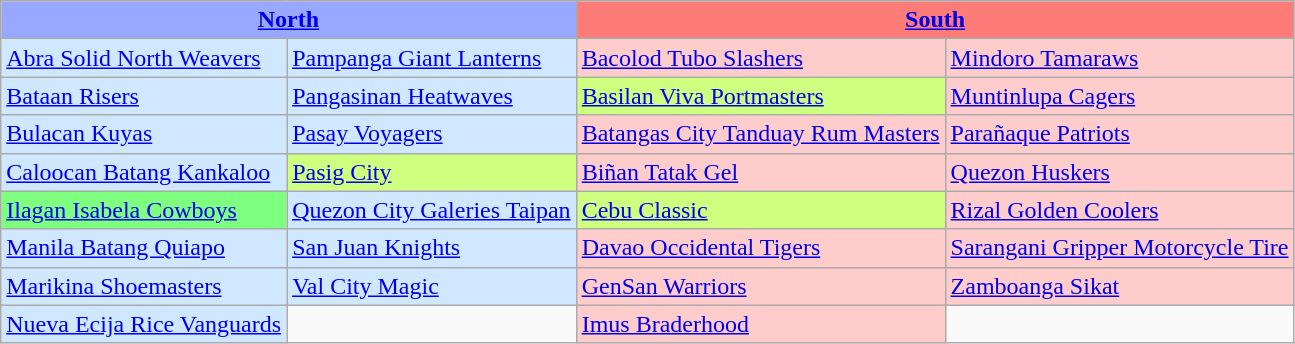<table class="wikitable">
<tr>
<th colspan="2" style="background:#99A8FF;"><a href='#'>North</a></th>
<th colspan="2" style="background:#FF7B77;"><a href='#'>South</a></th>
</tr>
<tr>
<td style="background-color: #CFE7FF;"><a href='#'>Abra Solid North Weavers</a></td>
<td style="background-color: #CFE7FF;"><a href='#'>Pampanga Giant Lanterns</a></td>
<td style="background-color: #FFCCCC;"><a href='#'>Bacolod Tubo Slashers</a></td>
<td style="background-color: #FFCCCC;"><a href='#'>Mindoro Tamaraws</a></td>
</tr>
<tr>
<td style="background-color: #CFE7FF;"><a href='#'>Bataan Risers</a></td>
<td style="background-color: #CFE7FF;"><a href='#'>Pangasinan Heatwaves</a></td>
<td style="background-color: #CFFF7F;"><a href='#'>Basilan Viva Portmasters</a></td>
<td style="background-color: #FFCCCC;"><a href='#'>Muntinlupa Cagers</a></td>
</tr>
<tr>
<td style="background-color: #CFE7FF;"><a href='#'>Bulacan Kuyas</a></td>
<td style="background-color: #CFE7FF;"><a href='#'>Pasay Voyagers</a></td>
<td style="background-color: #FFCCCC;"><a href='#'>Batangas City Tanduay Rum Masters</a></td>
<td style="background-color: #FFCCCC;"><a href='#'>Parañaque Patriots</a></td>
</tr>
<tr>
<td style="background-color: #CFE7FF;"><a href='#'>Caloocan Batang Kankaloo</a></td>
<td style="background-color: #CFFF7F;"><a href='#'>Pasig City</a></td>
<td style="background-color: #FFCCCC;"><a href='#'>Biñan Tatak Gel</a></td>
<td style="background-color: #FFCCCC;"><a href='#'>Quezon Huskers</a></td>
</tr>
<tr>
<td style="background-color: #7FFF7F;"><a href='#'>Ilagan Isabela Cowboys</a></td>
<td style="background-color: #CFE7FF;"><a href='#'>Quezon City Galeries Taipan</a></td>
<td style="background-color: #CFFF7F;"><a href='#'>Cebu Classic</a></td>
<td style="background-color: #FFCCCC;"><a href='#'>Rizal Golden Coolers</a></td>
</tr>
<tr>
<td style="background-color: #CFE7FF;"><a href='#'>Manila Batang Quiapo</a></td>
<td style="background-color: #CFE7FF;"><a href='#'>San Juan Knights</a></td>
<td style="background-color: #FFCCCC;"><a href='#'>Davao Occidental Tigers</a></td>
<td style="background-color: #FFCCCC;"><a href='#'>Sarangani Gripper Motorcycle Tire</a></td>
</tr>
<tr>
<td style="background-color: #CFE7FF;"><a href='#'>Marikina Shoemasters</a></td>
<td style="background-color: #CFE7FF;"><a href='#'>Val City Magic</a></td>
<td style="background-color: #FFCCCC;"><a href='#'>GenSan Warriors</a></td>
<td style="background-color: #FFCCCC;"><a href='#'>Zamboanga Sikat</a></td>
</tr>
<tr>
<td style="background-color: #CFE7FF;"><a href='#'>Nueva Ecija Rice Vanguards</a></td>
<td></td>
<td style="background-color: #FFCCCC;"><a href='#'>Imus Braderhood</a></td>
<td></td>
</tr>
</table>
